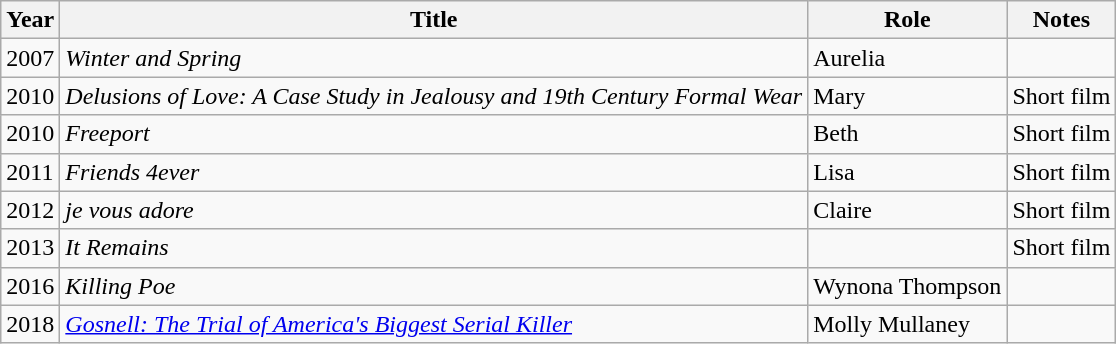<table class="wikitable sortable">
<tr>
<th>Year</th>
<th>Title</th>
<th>Role</th>
<th class="unsortable">Notes</th>
</tr>
<tr>
<td>2007</td>
<td><em>Winter and Spring</em></td>
<td>Aurelia</td>
<td></td>
</tr>
<tr>
<td>2010</td>
<td><em>Delusions of Love: A Case Study in Jealousy and 19th Century Formal Wear</em></td>
<td>Mary</td>
<td>Short film</td>
</tr>
<tr>
<td>2010</td>
<td><em>Freeport</em></td>
<td>Beth</td>
<td>Short film</td>
</tr>
<tr>
<td>2011</td>
<td><em>Friends 4ever</em></td>
<td>Lisa</td>
<td>Short film</td>
</tr>
<tr>
<td>2012</td>
<td><em>je vous adore</em></td>
<td>Claire</td>
<td>Short film</td>
</tr>
<tr>
<td>2013</td>
<td><em>It Remains</em></td>
<td></td>
<td>Short film</td>
</tr>
<tr>
<td>2016</td>
<td><em>Killing Poe</em></td>
<td>Wynona Thompson</td>
<td></td>
</tr>
<tr>
<td>2018</td>
<td><em><a href='#'>Gosnell: The Trial of America's Biggest Serial Killer</a></em></td>
<td>Molly Mullaney</td>
<td></td>
</tr>
</table>
